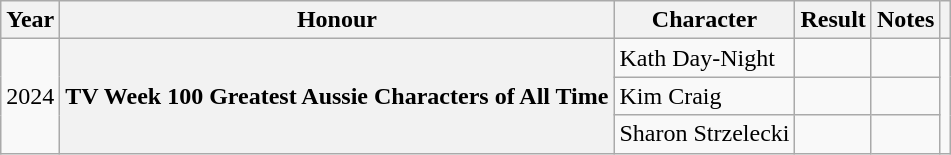<table class="wikitable">
<tr>
<th>Year</th>
<th>Honour</th>
<th>Character</th>
<th>Result</th>
<th>Notes</th>
<th></th>
</tr>
<tr>
<td rowspan="3">2024</td>
<th rowspan="3">TV Week 100 Greatest Aussie Characters of All Time</th>
<td>Kath Day-Night</td>
<td></td>
<td align="center"></td>
<td rowspan="3" align="center"></td>
</tr>
<tr>
<td>Kim Craig</td>
<td></td>
<td align="center"></td>
</tr>
<tr>
<td>Sharon Strzelecki</td>
<td></td>
<td align="center"></td>
</tr>
</table>
